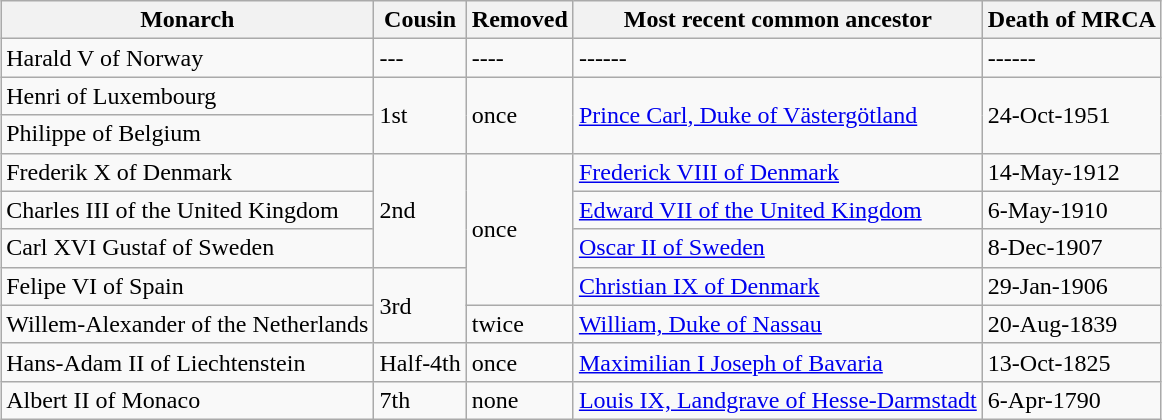<table class="wikitable" style="margin:1em auto 1em auto;">
<tr>
<th>Monarch</th>
<th>Cousin</th>
<th>Removed</th>
<th>Most recent common ancestor</th>
<th>Death of MRCA</th>
</tr>
<tr>
<td>Harald V of Norway</td>
<td>---</td>
<td>----</td>
<td>------</td>
<td>------</td>
</tr>
<tr>
<td>Henri of Luxembourg</td>
<td rowspan="2">1st</td>
<td rowspan="2">once</td>
<td rowspan="2"><a href='#'>Prince Carl, Duke of Västergötland</a></td>
<td rowspan="2">24-Oct-1951</td>
</tr>
<tr>
<td>Philippe of Belgium</td>
</tr>
<tr>
<td>Frederik X of Denmark</td>
<td rowspan="3">2nd</td>
<td rowspan="4">once</td>
<td><a href='#'>Frederick VIII of Denmark</a></td>
<td>14-May-1912</td>
</tr>
<tr>
<td>Charles III of the United Kingdom</td>
<td><a href='#'>Edward VII of the United Kingdom</a></td>
<td>6-May-1910</td>
</tr>
<tr>
<td>Carl XVI Gustaf of Sweden</td>
<td><a href='#'>Oscar II of Sweden</a></td>
<td>8-Dec-1907</td>
</tr>
<tr>
<td>Felipe VI of Spain</td>
<td rowspan="2">3rd</td>
<td><a href='#'>Christian IX of Denmark</a></td>
<td>29-Jan-1906</td>
</tr>
<tr>
<td>Willem-Alexander of the Netherlands</td>
<td>twice</td>
<td><a href='#'>William, Duke of Nassau</a></td>
<td>20-Aug-1839</td>
</tr>
<tr>
<td>Hans-Adam II of Liechtenstein</td>
<td>Half-4th</td>
<td>once</td>
<td><a href='#'>Maximilian I Joseph of Bavaria</a></td>
<td>13-Oct-1825</td>
</tr>
<tr>
<td>Albert II of Monaco</td>
<td>7th</td>
<td>none</td>
<td><a href='#'>Louis IX, Landgrave of Hesse-Darmstadt</a></td>
<td>6-Apr-1790</td>
</tr>
</table>
